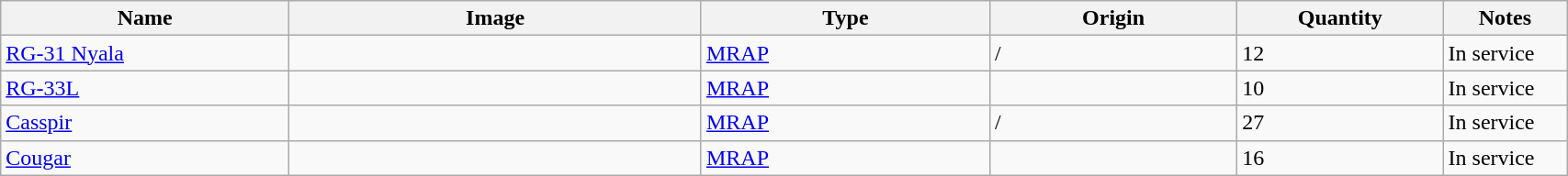<table class="wikitable" style="width:90%;">
<tr>
<th width=14%>Name</th>
<th width=20%>Image</th>
<th width=14%>Type</th>
<th width=12%>Origin</th>
<th width=10%>Quantity</th>
<th width=06%>Notes</th>
</tr>
<tr>
<td><a href='#'>RG-31 Nyala</a></td>
<td></td>
<td><a href='#'>MRAP</a></td>
<td> /  </td>
<td>12</td>
<td>In service</td>
</tr>
<tr>
<td><a href='#'>RG-33L</a></td>
<td></td>
<td><a href='#'>MRAP</a></td>
<td></td>
<td>10</td>
<td>In service</td>
</tr>
<tr>
<td><a href='#'>Casspir</a></td>
<td></td>
<td><a href='#'>MRAP</a></td>
<td> /</td>
<td>27</td>
<td>In service</td>
</tr>
<tr>
<td><a href='#'>Cougar</a></td>
<td></td>
<td><a href='#'>MRAP</a></td>
<td></td>
<td>16</td>
<td>In service</td>
</tr>
</table>
